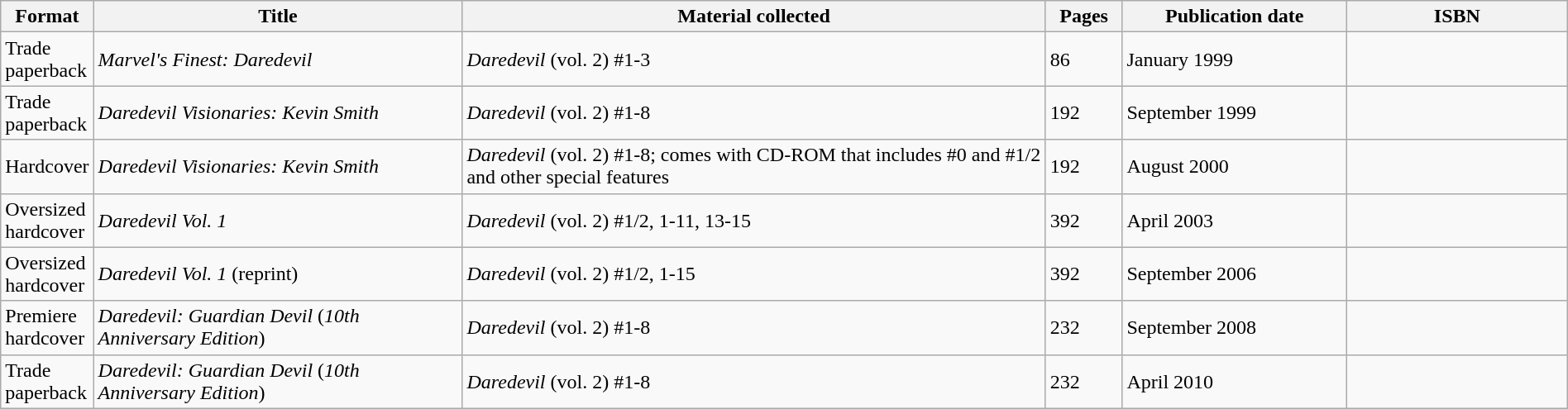<table class="wikitable" width="100%">
<tr>
<th>Format</th>
<th width="25%">Title</th>
<th width="40%">Material collected</th>
<th width="5%">Pages</th>
<th width="15%">Publication date</th>
<th width="15%">ISBN</th>
</tr>
<tr>
<td>Trade paperback</td>
<td><em>Marvel's Finest: Daredevil</em></td>
<td><em>Daredevil</em> (vol. 2) #1-3</td>
<td>86</td>
<td>January 1999</td>
<td></td>
</tr>
<tr>
<td>Trade paperback</td>
<td><em>Daredevil Visionaries: Kevin Smith</em></td>
<td><em>Daredevil</em> (vol. 2) #1-8</td>
<td>192</td>
<td>September 1999</td>
<td></td>
</tr>
<tr>
<td>Hardcover</td>
<td><em>Daredevil Visionaries: Kevin Smith</em></td>
<td><em>Daredevil</em> (vol. 2) #1-8; comes with CD-ROM that includes #0 and #1/2 and other special features</td>
<td>192</td>
<td>August 2000</td>
<td></td>
</tr>
<tr>
<td>Oversized hardcover</td>
<td><em>Daredevil Vol. 1</em></td>
<td><em>Daredevil</em> (vol. 2) #1/2, 1-11, 13-15</td>
<td>392</td>
<td>April 2003</td>
<td></td>
</tr>
<tr>
<td>Oversized hardcover</td>
<td><em>Daredevil Vol. 1</em> (reprint)</td>
<td><em>Daredevil</em> (vol. 2) #1/2, 1-15</td>
<td>392</td>
<td>September 2006</td>
<td></td>
</tr>
<tr>
<td>Premiere hardcover</td>
<td><em>Daredevil: Guardian Devil</em> (<em>10th Anniversary Edition</em>)</td>
<td><em>Daredevil</em> (vol. 2) #1-8</td>
<td>232</td>
<td>September 2008</td>
<td></td>
</tr>
<tr>
<td>Trade paperback</td>
<td><em>Daredevil: Guardian Devil</em> (<em>10th Anniversary Edition</em>)</td>
<td><em>Daredevil</em> (vol. 2) #1-8</td>
<td>232</td>
<td>April 2010</td>
<td></td>
</tr>
</table>
